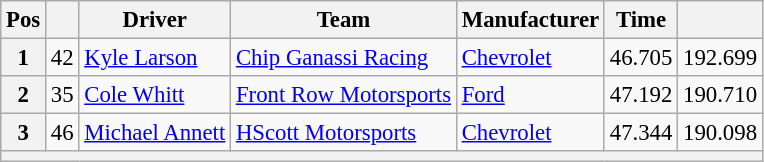<table class="wikitable" style="font-size:95%">
<tr>
<th>Pos</th>
<th></th>
<th>Driver</th>
<th>Team</th>
<th>Manufacturer</th>
<th>Time</th>
<th></th>
</tr>
<tr>
<th>1</th>
<td>42</td>
<td><a href='#'>Kyle Larson</a></td>
<td><a href='#'>Chip Ganassi Racing</a></td>
<td><a href='#'>Chevrolet</a></td>
<td>46.705</td>
<td>192.699</td>
</tr>
<tr>
<th>2</th>
<td>35</td>
<td><a href='#'>Cole Whitt</a></td>
<td><a href='#'>Front Row Motorsports</a></td>
<td><a href='#'>Ford</a></td>
<td>47.192</td>
<td>190.710</td>
</tr>
<tr>
<th>3</th>
<td>46</td>
<td><a href='#'>Michael Annett</a></td>
<td><a href='#'>HScott Motorsports</a></td>
<td><a href='#'>Chevrolet</a></td>
<td>47.344</td>
<td>190.098</td>
</tr>
<tr>
<th colspan="7"></th>
</tr>
</table>
